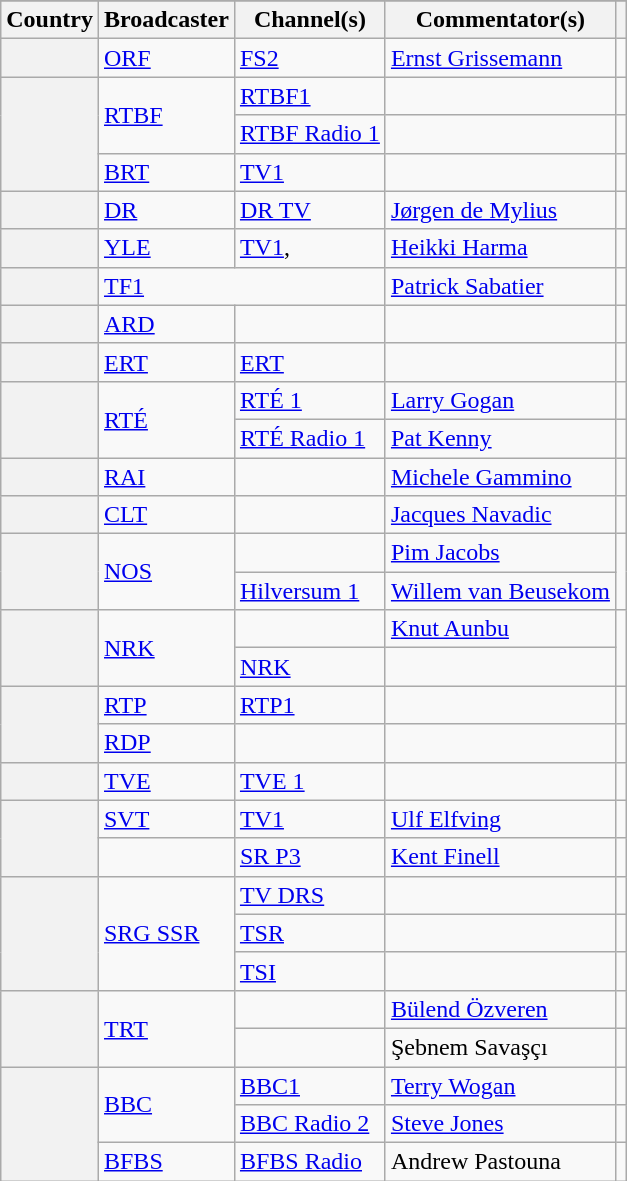<table class="wikitable plainrowheaders">
<tr>
</tr>
<tr>
<th scope="col">Country</th>
<th scope="col">Broadcaster</th>
<th scope="col">Channel(s)</th>
<th scope="col">Commentator(s)</th>
<th scope="col"></th>
</tr>
<tr>
<th scope="row"></th>
<td><a href='#'>ORF</a></td>
<td><a href='#'>FS2</a></td>
<td><a href='#'>Ernst Grissemann</a></td>
<td style="text-align:center"></td>
</tr>
<tr>
<th scope="rowgroup" rowspan="3"></th>
<td rowspan="2"><a href='#'>RTBF</a></td>
<td><a href='#'>RTBF1</a></td>
<td></td>
<td style="text-align:center"></td>
</tr>
<tr>
<td><a href='#'>RTBF Radio 1</a></td>
<td></td>
<td style="text-align:center"></td>
</tr>
<tr>
<td><a href='#'>BRT</a></td>
<td><a href='#'>TV1</a></td>
<td></td>
<td style="text-align:center"></td>
</tr>
<tr>
<th scope="row"></th>
<td><a href='#'>DR</a></td>
<td><a href='#'>DR TV</a></td>
<td><a href='#'>Jørgen de Mylius</a></td>
<td style="text-align:center"></td>
</tr>
<tr>
<th scope="row"></th>
<td><a href='#'>YLE</a></td>
<td><a href='#'>TV1</a>, </td>
<td><a href='#'>Heikki Harma</a></td>
<td style="text-align:center"></td>
</tr>
<tr>
<th scope="row"></th>
<td colspan="2"><a href='#'>TF1</a></td>
<td><a href='#'>Patrick Sabatier</a></td>
<td style="text-align:center"></td>
</tr>
<tr>
<th scope="row"></th>
<td><a href='#'>ARD</a></td>
<td></td>
<td></td>
<td style="text-align:center"></td>
</tr>
<tr>
<th scope="row"></th>
<td><a href='#'>ERT</a></td>
<td><a href='#'>ERT</a></td>
<td></td>
<td style="text-align:center"></td>
</tr>
<tr>
<th scope="rowgroup" rowspan="2"></th>
<td rowspan="2"><a href='#'>RTÉ</a></td>
<td><a href='#'>RTÉ 1</a></td>
<td><a href='#'>Larry Gogan</a></td>
<td style="text-align:center"></td>
</tr>
<tr>
<td><a href='#'>RTÉ Radio 1</a></td>
<td><a href='#'>Pat Kenny</a></td>
<td style="text-align:center"></td>
</tr>
<tr>
<th scope="row"></th>
<td><a href='#'>RAI</a></td>
<td></td>
<td><a href='#'>Michele Gammino</a></td>
<td style="text-align:center"></td>
</tr>
<tr>
<th scope="row"></th>
<td><a href='#'>CLT</a></td>
<td></td>
<td><a href='#'>Jacques Navadic</a></td>
<td style="text-align:center"></td>
</tr>
<tr>
<th scope="rowgroup" rowspan="2"></th>
<td rowspan="2"><a href='#'>NOS</a></td>
<td></td>
<td><a href='#'>Pim Jacobs</a></td>
<td style="text-align:center" rowspan="2"></td>
</tr>
<tr>
<td><a href='#'>Hilversum 1</a></td>
<td><a href='#'>Willem van Beusekom</a></td>
</tr>
<tr>
<th scope="rowgroup" rowspan="2"></th>
<td rowspan="2"><a href='#'>NRK</a></td>
<td></td>
<td><a href='#'>Knut Aunbu</a></td>
<td style="text-align:center" rowspan="2"></td>
</tr>
<tr>
<td><a href='#'>NRK</a></td>
<td></td>
</tr>
<tr>
<th scope="rowgroup" rowspan="2"></th>
<td><a href='#'>RTP</a></td>
<td><a href='#'>RTP1</a></td>
<td></td>
<td style="text-align:center"></td>
</tr>
<tr>
<td><a href='#'>RDP</a></td>
<td></td>
<td></td>
<td style="text-align:center"></td>
</tr>
<tr>
<th scope="row"></th>
<td><a href='#'>TVE</a></td>
<td><a href='#'>TVE 1</a></td>
<td></td>
<td style="text-align:center"></td>
</tr>
<tr>
<th scope="rowgroup" rowspan="2"></th>
<td><a href='#'>SVT</a></td>
<td><a href='#'>TV1</a></td>
<td><a href='#'>Ulf Elfving</a></td>
<td style="text-align:center"></td>
</tr>
<tr>
<td></td>
<td><a href='#'>SR P3</a></td>
<td><a href='#'>Kent Finell</a></td>
<td style="text-align:center"></td>
</tr>
<tr>
<th scope="rowgroup" rowspan="3"></th>
<td rowspan="3"><a href='#'>SRG SSR</a></td>
<td><a href='#'>TV DRS</a></td>
<td></td>
<td style="text-align:center"></td>
</tr>
<tr>
<td><a href='#'>TSR</a></td>
<td></td>
<td style="text-align:center"></td>
</tr>
<tr>
<td><a href='#'>TSI</a></td>
<td></td>
<td style="text-align:center"></td>
</tr>
<tr>
<th scope="row" rowspan="2"></th>
<td rowspan="2"><a href='#'>TRT</a></td>
<td></td>
<td><a href='#'>Bülend Özveren</a></td>
<td style="text-align:center"></td>
</tr>
<tr>
<td></td>
<td>Şebnem Savaşçı</td>
<td style="text-align:center"></td>
</tr>
<tr>
<th scope="rowgroup" rowspan="3"></th>
<td rowspan="2"><a href='#'>BBC</a></td>
<td><a href='#'>BBC1</a></td>
<td><a href='#'>Terry Wogan</a></td>
<td style="text-align:center"></td>
</tr>
<tr>
<td><a href='#'>BBC Radio 2</a></td>
<td><a href='#'>Steve Jones</a></td>
<td style="text-align:center"></td>
</tr>
<tr>
<td><a href='#'>BFBS</a></td>
<td><a href='#'>BFBS Radio</a></td>
<td>Andrew Pastouna</td>
<td style="text-align:center"></td>
</tr>
</table>
